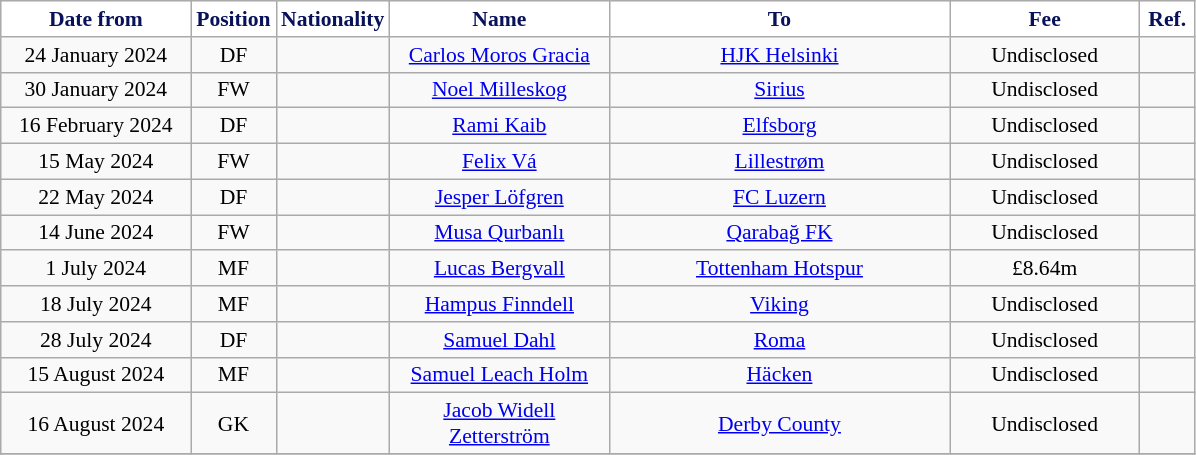<table class="wikitable" style="text-align:center; font-size:90%; ">
<tr>
<th style="background:#FFFFFF; color:#081159; width:120px;">Date from</th>
<th style="background:#FFFFFF; color:#081159; width:50px;">Position</th>
<th style="background:#FFFFFF; color:#081159; width:50px;">Nationality</th>
<th style="background:#FFFFFF; color:#081159; width:140px;">Name</th>
<th style="background:#FFFFFF; color:#081159; width:220px;">To</th>
<th style="background:#FFFFFF; color:#081159; width:120px;">Fee</th>
<th style="background:#FFFFFF; color:#081159; width:30px;">Ref.</th>
</tr>
<tr>
<td>24 January 2024</td>
<td>DF</td>
<td></td>
<td><a href='#'>Carlos Moros Gracia</a></td>
<td> <a href='#'>HJK Helsinki</a></td>
<td>Undisclosed</td>
<td></td>
</tr>
<tr>
<td>30 January 2024</td>
<td>FW</td>
<td></td>
<td><a href='#'>Noel Milleskog</a></td>
<td> <a href='#'>Sirius</a></td>
<td>Undisclosed</td>
<td></td>
</tr>
<tr>
<td>16 February 2024</td>
<td>DF</td>
<td></td>
<td><a href='#'>Rami Kaib</a></td>
<td> <a href='#'>Elfsborg</a></td>
<td>Undisclosed</td>
<td></td>
</tr>
<tr>
<td>15 May 2024</td>
<td>FW</td>
<td></td>
<td><a href='#'>Felix Vá</a></td>
<td> <a href='#'>Lillestrøm</a></td>
<td>Undisclosed</td>
<td></td>
</tr>
<tr>
<td>22 May 2024</td>
<td>DF</td>
<td></td>
<td><a href='#'>Jesper Löfgren</a></td>
<td> <a href='#'>FC Luzern</a></td>
<td>Undisclosed</td>
<td></td>
</tr>
<tr>
<td>14 June 2024</td>
<td>FW</td>
<td></td>
<td><a href='#'>Musa Qurbanlı</a></td>
<td> <a href='#'>Qarabağ FK</a></td>
<td>Undisclosed</td>
<td></td>
</tr>
<tr>
<td>1 July 2024</td>
<td>MF</td>
<td></td>
<td><a href='#'>Lucas Bergvall</a></td>
<td> <a href='#'>Tottenham Hotspur</a></td>
<td>£8.64m</td>
<td></td>
</tr>
<tr>
<td>18 July 2024</td>
<td>MF</td>
<td></td>
<td><a href='#'>Hampus Finndell</a></td>
<td> <a href='#'>Viking</a></td>
<td>Undisclosed</td>
<td></td>
</tr>
<tr>
<td>28 July 2024</td>
<td>DF</td>
<td></td>
<td><a href='#'>Samuel Dahl</a></td>
<td> <a href='#'>Roma</a></td>
<td>Undisclosed</td>
<td></td>
</tr>
<tr>
<td>15 August 2024</td>
<td>MF</td>
<td></td>
<td><a href='#'>Samuel Leach Holm</a></td>
<td> <a href='#'>Häcken</a></td>
<td>Undisclosed</td>
<td></td>
</tr>
<tr>
<td>16 August 2024</td>
<td>GK</td>
<td></td>
<td><a href='#'>Jacob Widell Zetterström</a></td>
<td> <a href='#'>Derby County</a></td>
<td>Undisclosed</td>
<td></td>
</tr>
<tr>
</tr>
</table>
